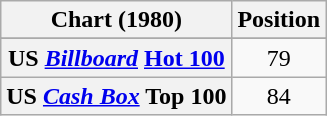<table class="wikitable sortable plainrowheaders" style="text-align:center">
<tr>
<th scope="col">Chart (1980)</th>
<th scope="col">Position</th>
</tr>
<tr>
</tr>
<tr>
<th scope="row">US <a href='#'><em>Billboard</em></a> <a href='#'>Hot 100</a></th>
<td>79</td>
</tr>
<tr>
<th scope="row">US <a href='#'><em>Cash Box</em></a> Top 100</th>
<td>84</td>
</tr>
</table>
